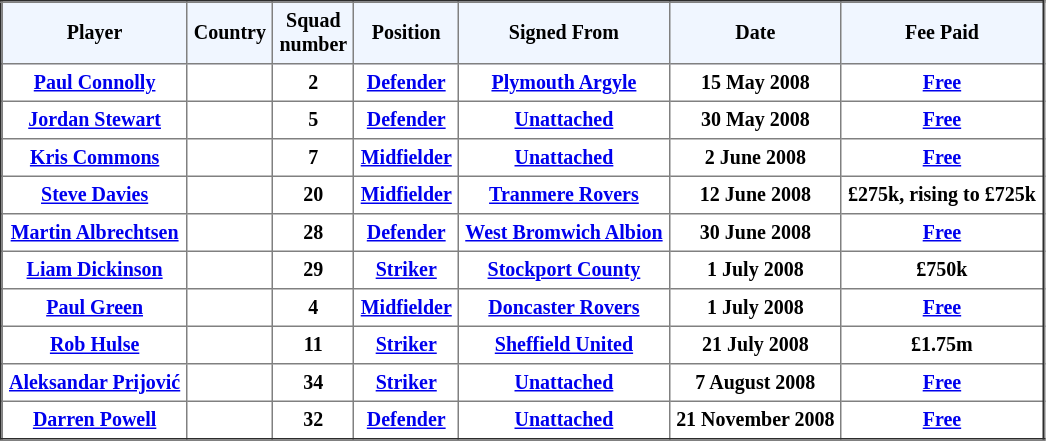<table border="2" cellpadding="4" style="border-collapse:collapse; text-align:center; font-size:smaller;">
<tr style="background:#f0f6ff;">
<th><strong>Player</strong></th>
<th><strong>Country</strong></th>
<th><strong>Squad<br>number</strong></th>
<th><strong>Position</strong></th>
<th><strong>Signed From</strong></th>
<th><strong>Date</strong></th>
<th><strong>Fee Paid</strong></th>
</tr>
<tr bgcolor="">
<th><a href='#'>Paul Connolly</a></th>
<th></th>
<th>2</th>
<th><a href='#'>Defender</a></th>
<th><a href='#'>Plymouth Argyle</a></th>
<th>15 May 2008</th>
<th><a href='#'>Free</a></th>
</tr>
<tr bgcolor="">
<th><a href='#'>Jordan Stewart</a></th>
<th></th>
<th>5</th>
<th><a href='#'>Defender</a></th>
<th><a href='#'>Unattached</a></th>
<th>30 May 2008</th>
<th><a href='#'>Free</a></th>
</tr>
<tr bgcolor="">
<th><a href='#'>Kris Commons</a></th>
<th></th>
<th>7</th>
<th><a href='#'>Midfielder</a></th>
<th><a href='#'>Unattached</a></th>
<th>2 June 2008</th>
<th><a href='#'>Free</a></th>
</tr>
<tr bgcolor="">
<th><a href='#'>Steve Davies</a></th>
<th></th>
<th>20</th>
<th><a href='#'>Midfielder</a></th>
<th><a href='#'>Tranmere Rovers</a></th>
<th>12 June 2008</th>
<th>£275k, rising to £725k</th>
</tr>
<tr bgcolor="">
<th><a href='#'>Martin Albrechtsen</a></th>
<th></th>
<th>28</th>
<th><a href='#'>Defender</a></th>
<th><a href='#'>West Bromwich Albion</a></th>
<th>30 June 2008</th>
<th><a href='#'>Free</a></th>
</tr>
<tr bgcolor="">
<th><a href='#'>Liam Dickinson</a></th>
<th></th>
<th>29</th>
<th><a href='#'>Striker</a></th>
<th><a href='#'>Stockport County</a></th>
<th>1 July 2008</th>
<th>£750k</th>
</tr>
<tr bgcolor="">
<th><a href='#'>Paul Green</a></th>
<th></th>
<th>4</th>
<th><a href='#'>Midfielder</a></th>
<th><a href='#'>Doncaster Rovers</a></th>
<th>1 July 2008</th>
<th><a href='#'>Free</a></th>
</tr>
<tr bgcolor="">
<th><a href='#'>Rob Hulse</a></th>
<th></th>
<th>11</th>
<th><a href='#'>Striker</a></th>
<th><a href='#'>Sheffield United</a></th>
<th>21 July 2008</th>
<th>£1.75m</th>
</tr>
<tr bgcolor="">
<th><a href='#'>Aleksandar Prijović</a></th>
<th></th>
<th>34</th>
<th><a href='#'>Striker</a></th>
<th><a href='#'>Unattached</a></th>
<th>7 August 2008</th>
<th><a href='#'>Free</a></th>
</tr>
<tr bgcolor="">
<th><a href='#'>Darren Powell</a></th>
<th></th>
<th>32</th>
<th><a href='#'>Defender</a></th>
<th><a href='#'>Unattached</a></th>
<th>21 November 2008</th>
<th><a href='#'>Free</a></th>
</tr>
</table>
